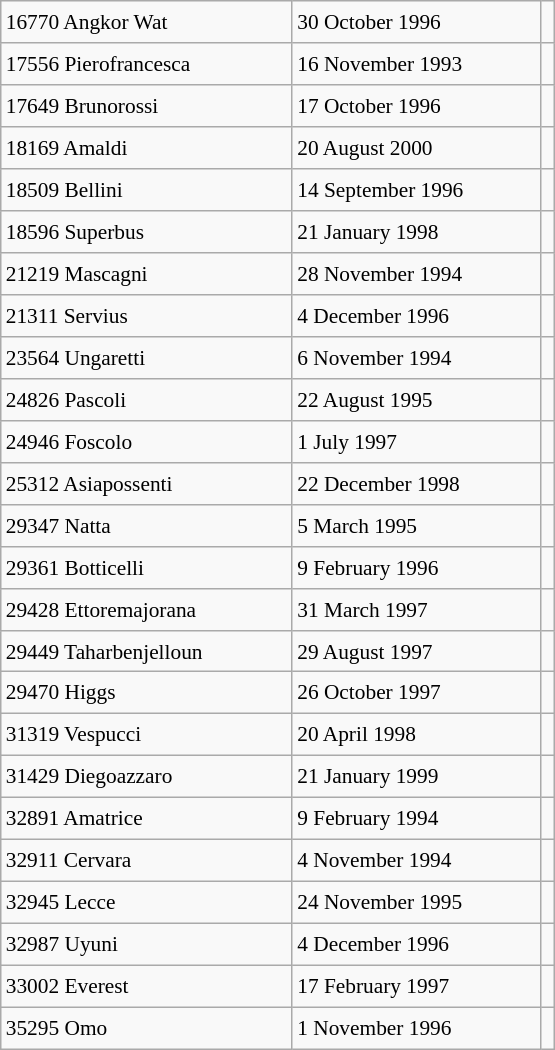<table class="wikitable" style="font-size: 89%; float: left; width: 26em; margin-right: 1em; height: 700px">
<tr>
<td>16770 Angkor Wat</td>
<td>30 October 1996</td>
<td></td>
</tr>
<tr>
<td>17556 Pierofrancesca</td>
<td>16 November 1993</td>
<td></td>
</tr>
<tr>
<td>17649 Brunorossi</td>
<td>17 October 1996</td>
<td></td>
</tr>
<tr>
<td>18169 Amaldi</td>
<td>20 August 2000</td>
<td></td>
</tr>
<tr>
<td>18509 Bellini</td>
<td>14 September 1996</td>
<td></td>
</tr>
<tr>
<td>18596 Superbus</td>
<td>21 January 1998</td>
<td></td>
</tr>
<tr>
<td>21219 Mascagni</td>
<td>28 November 1994</td>
<td></td>
</tr>
<tr>
<td>21311 Servius</td>
<td>4 December 1996</td>
<td></td>
</tr>
<tr>
<td>23564 Ungaretti</td>
<td>6 November 1994</td>
<td></td>
</tr>
<tr>
<td>24826 Pascoli</td>
<td>22 August 1995</td>
<td></td>
</tr>
<tr>
<td>24946 Foscolo</td>
<td>1 July 1997</td>
<td></td>
</tr>
<tr>
<td>25312 Asiapossenti</td>
<td>22 December 1998</td>
<td></td>
</tr>
<tr>
<td>29347 Natta</td>
<td>5 March 1995</td>
<td></td>
</tr>
<tr>
<td>29361 Botticelli</td>
<td>9 February 1996</td>
<td></td>
</tr>
<tr>
<td>29428 Ettoremajorana</td>
<td>31 March 1997</td>
<td></td>
</tr>
<tr>
<td>29449 Taharbenjelloun</td>
<td>29 August 1997</td>
<td></td>
</tr>
<tr>
<td>29470 Higgs</td>
<td>26 October 1997</td>
<td></td>
</tr>
<tr>
<td>31319 Vespucci</td>
<td>20 April 1998</td>
<td></td>
</tr>
<tr>
<td>31429 Diegoazzaro</td>
<td>21 January 1999</td>
<td></td>
</tr>
<tr>
<td>32891 Amatrice</td>
<td>9 February 1994</td>
<td></td>
</tr>
<tr>
<td>32911 Cervara</td>
<td>4 November 1994</td>
<td></td>
</tr>
<tr>
<td>32945 Lecce</td>
<td>24 November 1995</td>
<td></td>
</tr>
<tr>
<td>32987 Uyuni</td>
<td>4 December 1996</td>
<td></td>
</tr>
<tr>
<td>33002 Everest</td>
<td>17 February 1997</td>
<td></td>
</tr>
<tr>
<td>35295 Omo</td>
<td>1 November 1996</td>
<td></td>
</tr>
</table>
